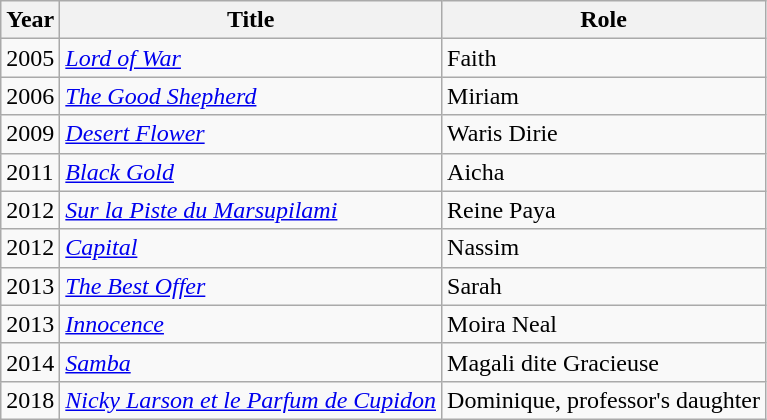<table class="wikitable sortable">
<tr>
<th>Year</th>
<th>Title</th>
<th>Role</th>
</tr>
<tr>
<td>2005</td>
<td><em><a href='#'>Lord of War</a></em></td>
<td>Faith</td>
</tr>
<tr>
<td>2006</td>
<td><em><a href='#'>The Good Shepherd</a></em></td>
<td>Miriam</td>
</tr>
<tr>
<td>2009</td>
<td><em><a href='#'>Desert Flower</a></em></td>
<td>Waris Dirie</td>
</tr>
<tr>
<td>2011</td>
<td><em><a href='#'>Black Gold</a></em></td>
<td>Aicha</td>
</tr>
<tr>
<td>2012</td>
<td><em><a href='#'>Sur la Piste du Marsupilami</a></em></td>
<td>Reine Paya</td>
</tr>
<tr>
<td>2012</td>
<td><em><a href='#'>Capital</a></em></td>
<td>Nassim</td>
</tr>
<tr>
<td>2013</td>
<td><em><a href='#'>The Best Offer</a></em></td>
<td>Sarah</td>
</tr>
<tr>
<td>2013</td>
<td><em><a href='#'>Innocence</a></em></td>
<td>Moira Neal</td>
</tr>
<tr>
<td>2014</td>
<td><em><a href='#'>Samba</a></em></td>
<td>Magali dite Gracieuse</td>
</tr>
<tr>
<td>2018</td>
<td><em><a href='#'>Nicky Larson et le Parfum de Cupidon</a></em></td>
<td>Dominique, professor's daughter</td>
</tr>
</table>
